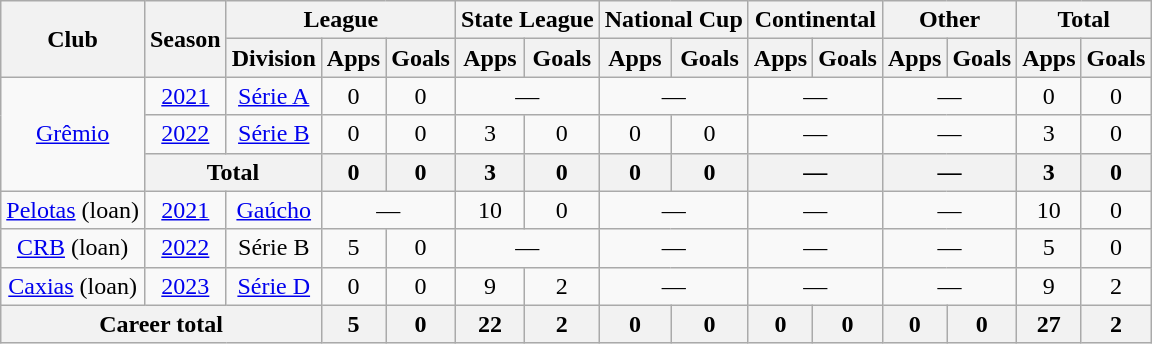<table class="wikitable" style="text-align: center">
<tr>
<th rowspan="2">Club</th>
<th rowspan="2">Season</th>
<th colspan="3">League</th>
<th colspan="2">State League</th>
<th colspan="2">National Cup</th>
<th colspan="2">Continental</th>
<th colspan="2">Other</th>
<th colspan="2">Total</th>
</tr>
<tr>
<th>Division</th>
<th>Apps</th>
<th>Goals</th>
<th>Apps</th>
<th>Goals</th>
<th>Apps</th>
<th>Goals</th>
<th>Apps</th>
<th>Goals</th>
<th>Apps</th>
<th>Goals</th>
<th>Apps</th>
<th>Goals</th>
</tr>
<tr>
<td rowspan=3><a href='#'>Grêmio</a></td>
<td><a href='#'>2021</a></td>
<td><a href='#'>Série A</a></td>
<td>0</td>
<td>0</td>
<td colspan="2">—</td>
<td colspan="2">—</td>
<td colspan="2">—</td>
<td colspan="2">—</td>
<td>0</td>
<td>0</td>
</tr>
<tr>
<td><a href='#'>2022</a></td>
<td><a href='#'>Série B</a></td>
<td>0</td>
<td>0</td>
<td>3</td>
<td>0</td>
<td>0</td>
<td>0</td>
<td colspan="2">—</td>
<td colspan="2">—</td>
<td>3</td>
<td>0</td>
</tr>
<tr>
<th colspan=2>Total</th>
<th>0</th>
<th>0</th>
<th>3</th>
<th>0</th>
<th>0</th>
<th>0</th>
<th colspan="2">—</th>
<th colspan="2">—</th>
<th>3</th>
<th>0</th>
</tr>
<tr>
<td><a href='#'>Pelotas</a> (loan)</td>
<td><a href='#'>2021</a></td>
<td><a href='#'>Gaúcho</a></td>
<td colspan="2">—</td>
<td>10</td>
<td>0</td>
<td colspan="2">—</td>
<td colspan="2">—</td>
<td colspan="2">—</td>
<td>10</td>
<td>0</td>
</tr>
<tr>
<td><a href='#'>CRB</a> (loan)</td>
<td><a href='#'>2022</a></td>
<td>Série B</td>
<td>5</td>
<td>0</td>
<td colspan="2">—</td>
<td colspan="2">—</td>
<td colspan="2">—</td>
<td colspan="2">—</td>
<td>5</td>
<td>0</td>
</tr>
<tr>
<td><a href='#'>Caxias</a> (loan)</td>
<td><a href='#'>2023</a></td>
<td><a href='#'>Série D</a></td>
<td>0</td>
<td>0</td>
<td>9</td>
<td>2</td>
<td colspan="2">—</td>
<td colspan="2">—</td>
<td colspan="2">—</td>
<td>9</td>
<td>2</td>
</tr>
<tr>
<th colspan="3"><strong>Career total</strong></th>
<th>5</th>
<th>0</th>
<th>22</th>
<th>2</th>
<th>0</th>
<th>0</th>
<th>0</th>
<th>0</th>
<th>0</th>
<th>0</th>
<th>27</th>
<th>2</th>
</tr>
</table>
